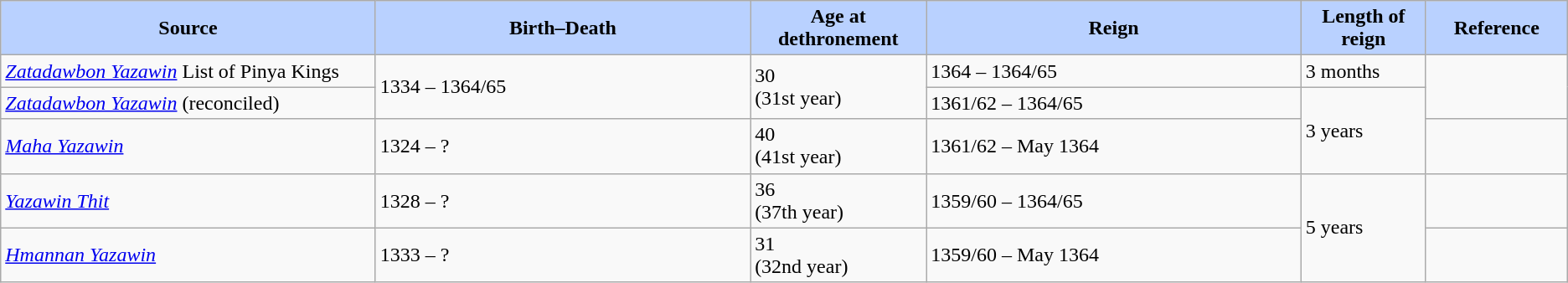<table class="wikitable">
<tr>
<th style="background-color:#B9D1FF" width=15%>Source</th>
<th style="background-color:#B9D1FF" width=15%>Birth–Death</th>
<th style="background-color:#B9D1FF" width=5%>Age at dethronement</th>
<th style="background-color:#B9D1FF" width=15%>Reign</th>
<th style="background-color:#B9D1FF" width=5%>Length of reign</th>
<th style="background-color:#B9D1FF" width=5%>Reference</th>
</tr>
<tr>
<td><em><a href='#'>Zatadawbon Yazawin</a></em> List of Pinya Kings</td>
<td rowspan="2"> 1334 – 1364/65</td>
<td rowspan="2">30 <br> (31st year)</td>
<td>1364 – 1364/65</td>
<td>3 months</td>
<td rowspan="2"></td>
</tr>
<tr>
<td><em><a href='#'>Zatadawbon Yazawin</a></em> (reconciled)</td>
<td>1361/62 – 1364/65</td>
<td rowspan="2">3 years</td>
</tr>
<tr>
<td><em><a href='#'>Maha Yazawin</a></em></td>
<td> 1324 – ?</td>
<td>40 <br> (41st year)</td>
<td>1361/62 – May 1364</td>
<td></td>
</tr>
<tr>
<td><em><a href='#'>Yazawin Thit</a></em></td>
<td> 1328 – ?</td>
<td>36 <br> (37th year)</td>
<td>1359/60 – 1364/65</td>
<td rowspan="2">5 years</td>
<td></td>
</tr>
<tr>
<td><em><a href='#'>Hmannan Yazawin</a></em></td>
<td> 1333 – ?</td>
<td>31 <br> (32nd year)</td>
<td>1359/60 – May 1364</td>
<td></td>
</tr>
</table>
